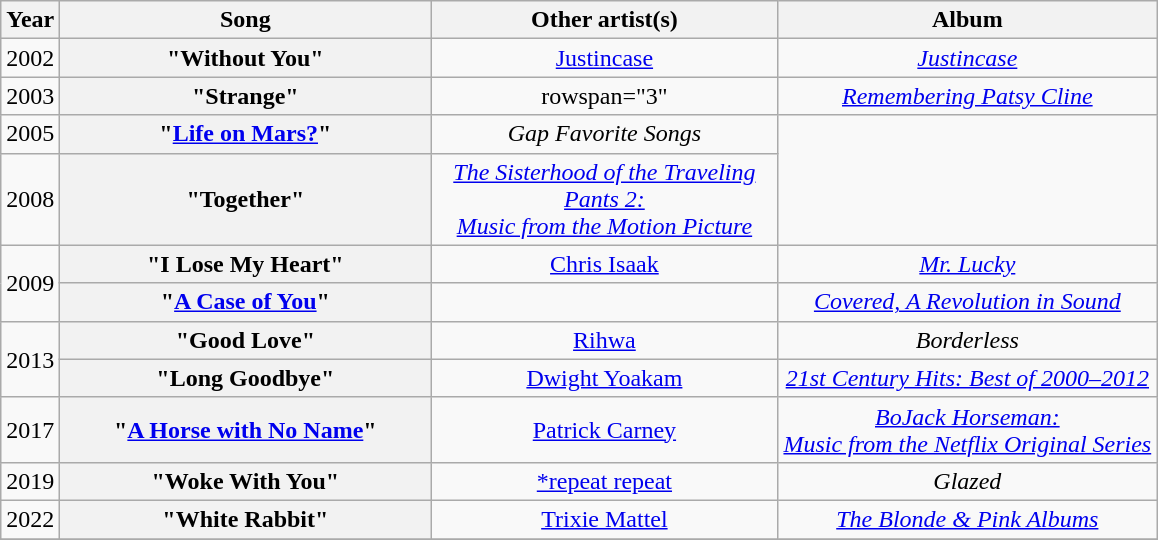<table class="wikitable plainrowheaders" style="text-align:center;">
<tr>
<th>Year</th>
<th style="width:15em;">Song</th>
<th style="width:14em;">Other artist(s)</th>
<th>Album</th>
</tr>
<tr>
<td>2002</td>
<th scope="row">"Without You"</th>
<td><a href='#'>Justincase</a></td>
<td><em><a href='#'>Justincase</a></em></td>
</tr>
<tr>
<td>2003</td>
<th scope="row">"Strange"</th>
<td>rowspan="3" </td>
<td><em><a href='#'>Remembering Patsy Cline</a></em></td>
</tr>
<tr>
<td>2005</td>
<th scope="row">"<a href='#'>Life on Mars?</a>"</th>
<td><em>Gap Favorite Songs</em></td>
</tr>
<tr>
<td>2008</td>
<th scope="row">"Together"</th>
<td><em><a href='#'>The Sisterhood of the Traveling Pants 2:<br>Music from the Motion Picture</a></em></td>
</tr>
<tr>
<td rowspan="2">2009</td>
<th scope="row">"I Lose My Heart"</th>
<td><a href='#'>Chris Isaak</a></td>
<td><em><a href='#'>Mr. Lucky</a></em></td>
</tr>
<tr>
<th scope="row">"<a href='#'>A Case of You</a>"</th>
<td></td>
<td><em><a href='#'>Covered, A Revolution in Sound</a></em></td>
</tr>
<tr>
<td rowspan="2">2013</td>
<th scope="row">"Good Love"</th>
<td><a href='#'>Rihwa</a></td>
<td><em>Borderless</em></td>
</tr>
<tr>
<th scope="row">"Long Goodbye"</th>
<td><a href='#'>Dwight Yoakam</a></td>
<td><em><a href='#'>21st Century Hits: Best of 2000–2012</a></em></td>
</tr>
<tr>
<td>2017</td>
<th scope="row">"<a href='#'>A Horse with No Name</a>"</th>
<td><a href='#'>Patrick Carney</a></td>
<td><em><a href='#'>BoJack Horseman:<br>Music from the Netflix Original Series</a></em></td>
</tr>
<tr>
<td>2019</td>
<th scope="row">"Woke With You"</th>
<td><a href='#'>*repeat repeat</a></td>
<td><em>Glazed</em></td>
</tr>
<tr>
<td>2022</td>
<th scope="row">"White Rabbit"</th>
<td><a href='#'>Trixie Mattel</a></td>
<td><em><a href='#'>The Blonde & Pink Albums</a></em></td>
</tr>
<tr>
</tr>
</table>
